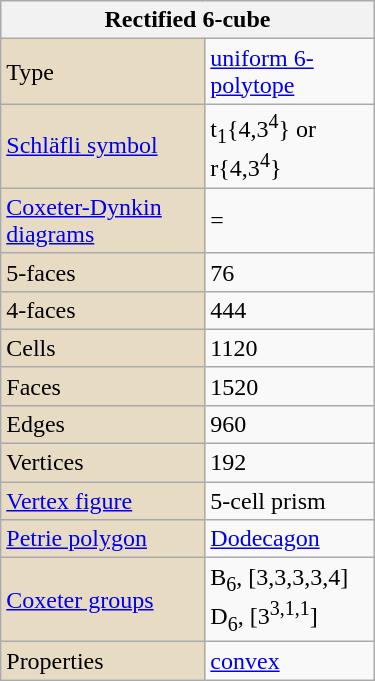<table class="wikitable" align="right" style="margin-left:10px" width="250">
<tr>
<th bgcolor=#e7dcc3 colspan=2>Rectified 6-cube</th>
</tr>
<tr>
<td bgcolor=#e7dcc3>Type</td>
<td><a href='#'>uniform 6-polytope</a></td>
</tr>
<tr>
<td bgcolor=#e7dcc3><a href='#'>Schläfli symbol</a></td>
<td>t<sub>1</sub>{4,3<sup>4</sup>} or r{4,3<sup>4</sup>}<br></td>
</tr>
<tr>
<td bgcolor=#e7dcc3><a href='#'>Coxeter-Dynkin diagrams</a></td>
<td> = <br></td>
</tr>
<tr>
<td bgcolor=#e7dcc3>5-faces</td>
<td>76</td>
</tr>
<tr>
<td bgcolor=#e7dcc3>4-faces</td>
<td>444</td>
</tr>
<tr>
<td bgcolor=#e7dcc3>Cells</td>
<td>1120</td>
</tr>
<tr>
<td bgcolor=#e7dcc3>Faces</td>
<td>1520</td>
</tr>
<tr>
<td bgcolor=#e7dcc3>Edges</td>
<td>960</td>
</tr>
<tr>
<td bgcolor=#e7dcc3>Vertices</td>
<td>192</td>
</tr>
<tr>
<td bgcolor=#e7dcc3><a href='#'>Vertex figure</a></td>
<td>5-cell prism</td>
</tr>
<tr>
<td bgcolor=#e7dcc3><a href='#'>Petrie polygon</a></td>
<td><a href='#'>Dodecagon</a></td>
</tr>
<tr>
<td bgcolor=#e7dcc3><a href='#'>Coxeter groups</a></td>
<td>B<sub>6</sub>, [3,3,3,3,4]<br>D<sub>6</sub>, [3<sup>3,1,1</sup>]</td>
</tr>
<tr>
<td bgcolor=#e7dcc3>Properties</td>
<td><a href='#'>convex</a></td>
</tr>
</table>
